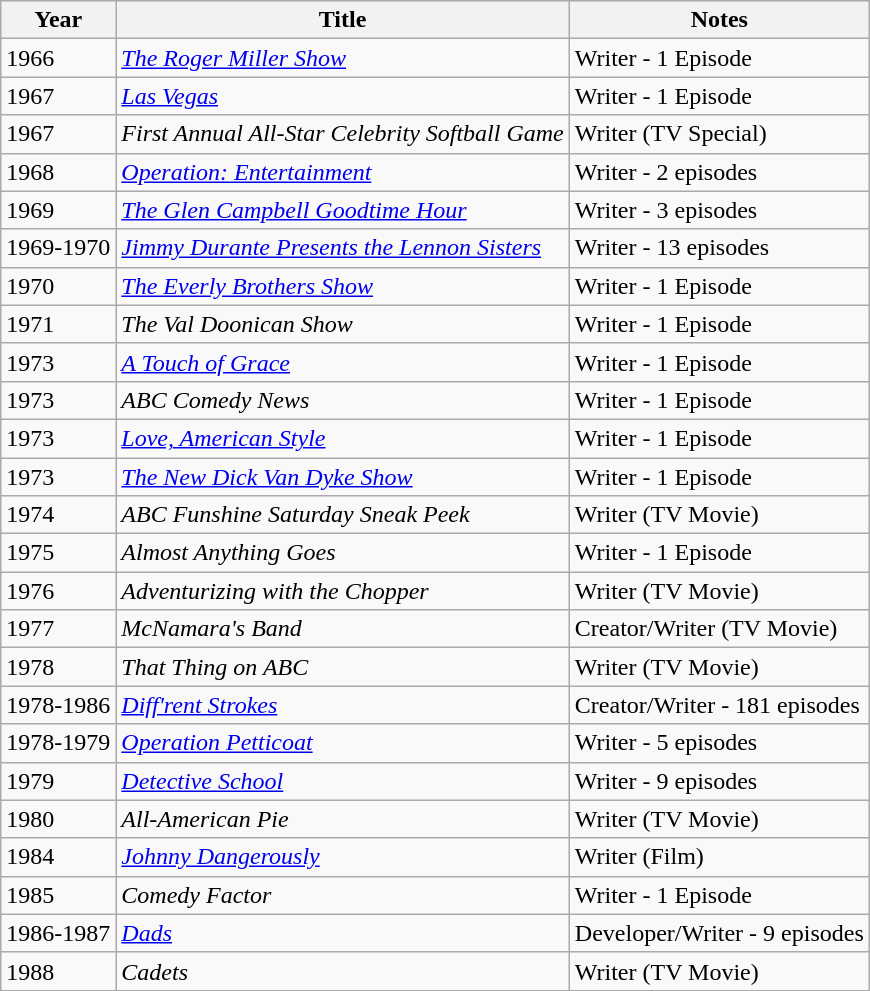<table class="wikitable">
<tr>
<th>Year</th>
<th>Title</th>
<th>Notes</th>
</tr>
<tr>
<td>1966</td>
<td><em><a href='#'>The Roger Miller Show</a></em></td>
<td>Writer - 1 Episode</td>
</tr>
<tr>
<td>1967</td>
<td><em><a href='#'>Las Vegas</a></em></td>
<td>Writer - 1 Episode</td>
</tr>
<tr>
<td>1967</td>
<td><em>First Annual All-Star Celebrity Softball Game</em></td>
<td>Writer (TV Special)</td>
</tr>
<tr>
<td>1968</td>
<td><em><a href='#'>Operation: Entertainment</a></em></td>
<td>Writer - 2 episodes</td>
</tr>
<tr>
<td>1969</td>
<td><em><a href='#'>The Glen Campbell Goodtime Hour</a></em></td>
<td>Writer - 3 episodes</td>
</tr>
<tr>
<td>1969-1970</td>
<td><em><a href='#'>Jimmy Durante Presents the Lennon Sisters</a></em></td>
<td>Writer - 13 episodes</td>
</tr>
<tr>
<td>1970</td>
<td><em><a href='#'>The Everly Brothers Show</a></em></td>
<td>Writer - 1 Episode</td>
</tr>
<tr>
<td>1971</td>
<td><em>The Val Doonican Show</em></td>
<td>Writer - 1 Episode</td>
</tr>
<tr>
<td>1973</td>
<td><em><a href='#'>A Touch of Grace</a></em></td>
<td>Writer - 1 Episode</td>
</tr>
<tr>
<td>1973</td>
<td><em>ABC Comedy News</em></td>
<td>Writer - 1 Episode</td>
</tr>
<tr>
<td>1973</td>
<td><em><a href='#'>Love, American Style</a></em></td>
<td>Writer - 1 Episode</td>
</tr>
<tr>
<td>1973</td>
<td><em><a href='#'>The New Dick Van Dyke Show</a></em></td>
<td>Writer - 1 Episode</td>
</tr>
<tr>
<td>1974</td>
<td><em>ABC Funshine Saturday Sneak Peek</em></td>
<td>Writer (TV Movie)</td>
</tr>
<tr>
<td>1975</td>
<td><em>Almost Anything Goes</em></td>
<td>Writer - 1 Episode</td>
</tr>
<tr>
<td>1976</td>
<td><em>Adventurizing with the Chopper</em></td>
<td>Writer (TV Movie)</td>
</tr>
<tr>
<td>1977</td>
<td><em>McNamara's Band</em></td>
<td>Creator/Writer (TV Movie)</td>
</tr>
<tr>
<td>1978</td>
<td><em>That Thing on ABC</em></td>
<td>Writer (TV Movie)</td>
</tr>
<tr>
<td>1978-1986</td>
<td><em><a href='#'>Diff'rent Strokes</a></em></td>
<td>Creator/Writer - 181 episodes</td>
</tr>
<tr>
<td>1978-1979</td>
<td><em><a href='#'>Operation Petticoat</a></em></td>
<td>Writer - 5 episodes</td>
</tr>
<tr>
<td>1979</td>
<td><em><a href='#'>Detective School</a></em></td>
<td>Writer - 9 episodes</td>
</tr>
<tr>
<td>1980</td>
<td><em>All-American Pie</em></td>
<td>Writer (TV Movie)</td>
</tr>
<tr>
<td>1984</td>
<td><em><a href='#'>Johnny Dangerously</a></em></td>
<td>Writer (Film)</td>
</tr>
<tr>
<td>1985</td>
<td><em>Comedy Factor</em></td>
<td>Writer - 1 Episode</td>
</tr>
<tr>
<td>1986-1987</td>
<td><em><a href='#'>Dads</a></em></td>
<td>Developer/Writer - 9 episodes</td>
</tr>
<tr>
<td>1988</td>
<td><em>Cadets</em></td>
<td>Writer (TV Movie)</td>
</tr>
</table>
